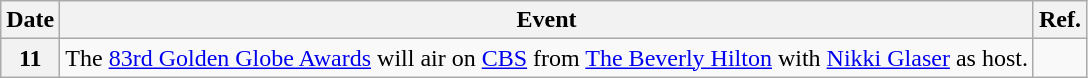<table class="wikitable sortable">
<tr>
<th>Date</th>
<th>Event</th>
<th>Ref.</th>
</tr>
<tr>
<th>11</th>
<td>The <a href='#'>83rd Golden Globe Awards</a> will air on <a href='#'>CBS</a> from <a href='#'>The Beverly Hilton</a> with <a href='#'>Nikki Glaser</a> as host.</td>
<td></td>
</tr>
</table>
